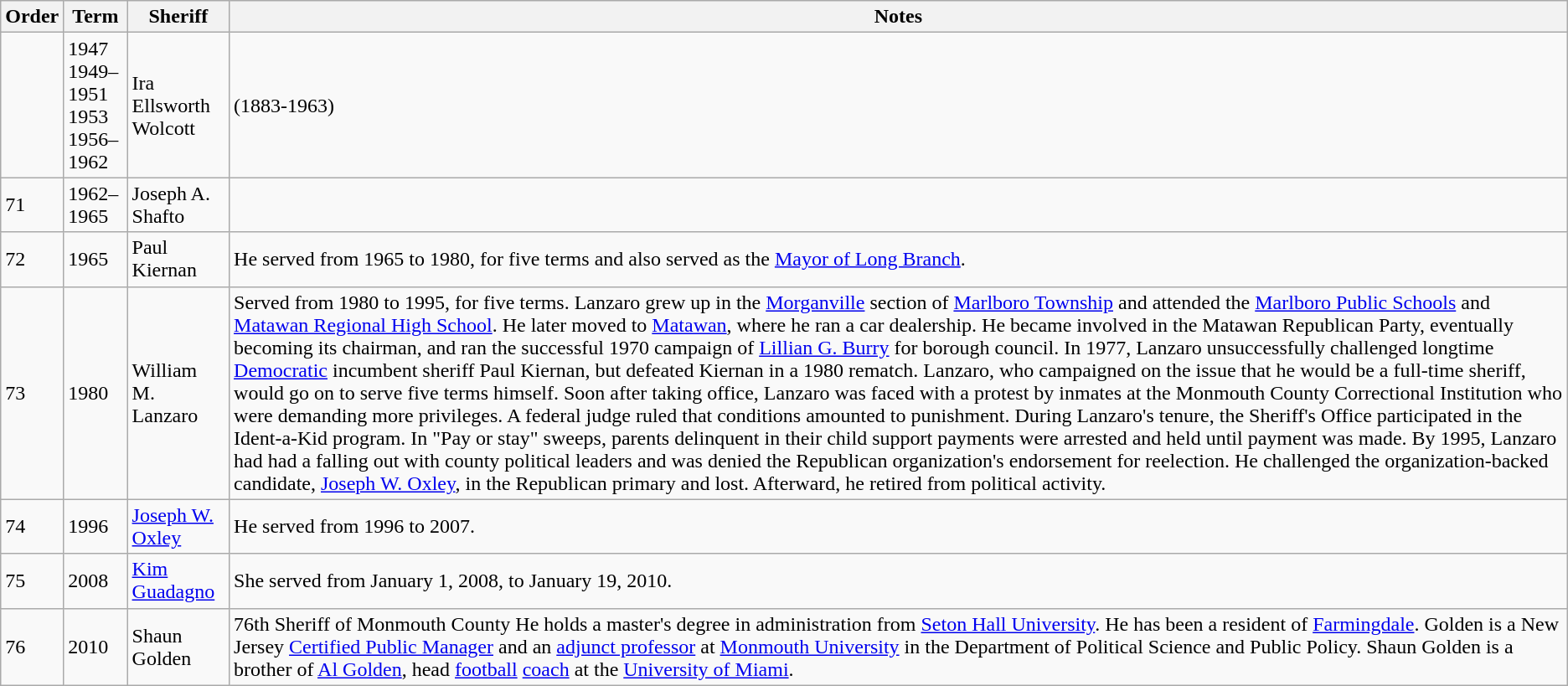<table class="wikitable sortable">
<tr>
<th>Order</th>
<th>Term</th>
<th>Sheriff</th>
<th>Notes</th>
</tr>
<tr>
<td></td>
<td>1947<br>1949–1951<br>1953<br>1956–1962</td>
<td>Ira Ellsworth Wolcott</td>
<td>(1883-1963) </td>
</tr>
<tr>
<td>71</td>
<td>1962–1965</td>
<td>Joseph A. Shafto</td>
<td></td>
</tr>
<tr>
<td>72</td>
<td>1965</td>
<td>Paul Kiernan</td>
<td>He served from 1965 to 1980, for five terms and also served as the <a href='#'>Mayor of Long Branch</a>.</td>
</tr>
<tr id="William M. Lanzaro">
<td>73</td>
<td>1980</td>
<td>William M. Lanzaro</td>
<td>Served from 1980 to 1995, for five terms. Lanzaro grew up in the <a href='#'>Morganville</a> section of <a href='#'>Marlboro Township</a> and attended the <a href='#'>Marlboro Public Schools</a> and <a href='#'>Matawan Regional High School</a>. He later moved to <a href='#'>Matawan</a>, where he ran a car dealership. He became involved in the Matawan Republican Party, eventually becoming its chairman, and ran the successful 1970 campaign of <a href='#'>Lillian G. Burry</a> for borough council. In 1977, Lanzaro unsuccessfully challenged longtime <a href='#'>Democratic</a> incumbent sheriff Paul Kiernan, but defeated Kiernan in a 1980 rematch. Lanzaro, who campaigned on the issue that he would be a full-time sheriff, would go on to serve five terms himself. Soon after taking office, Lanzaro was faced with a protest by inmates at the Monmouth County Correctional Institution who were demanding more privileges. A federal judge ruled that conditions amounted to punishment. During Lanzaro's tenure, the Sheriff's Office participated in the Ident-a-Kid program. In "Pay or stay" sweeps, parents delinquent in their child support payments were arrested and held until payment was made. By 1995, Lanzaro had had a falling out with county political leaders and was denied the Republican organization's endorsement for reelection. He challenged the organization-backed candidate, <a href='#'>Joseph W. Oxley</a>, in the Republican primary and lost. Afterward, he retired from political activity.</td>
</tr>
<tr>
<td>74</td>
<td>1996</td>
<td><a href='#'>Joseph W. Oxley</a></td>
<td>He served from 1996 to 2007.</td>
</tr>
<tr>
<td>75</td>
<td>2008</td>
<td><a href='#'>Kim Guadagno</a></td>
<td>She served from January 1, 2008, to January 19, 2010.</td>
</tr>
<tr>
<td>76</td>
<td>2010</td>
<td>Shaun Golden</td>
<td>76th Sheriff of Monmouth County He holds a master's degree in administration from <a href='#'>Seton Hall University</a>. He has been a resident of <a href='#'>Farmingdale</a>. Golden is a New Jersey <a href='#'>Certified Public Manager</a> and an <a href='#'>adjunct professor</a> at <a href='#'>Monmouth University</a> in the Department of Political Science and Public Policy. Shaun Golden is a brother of <a href='#'>Al Golden</a>, head <a href='#'>football</a> <a href='#'>coach</a> at the <a href='#'>University of Miami</a>.</td>
</tr>
</table>
